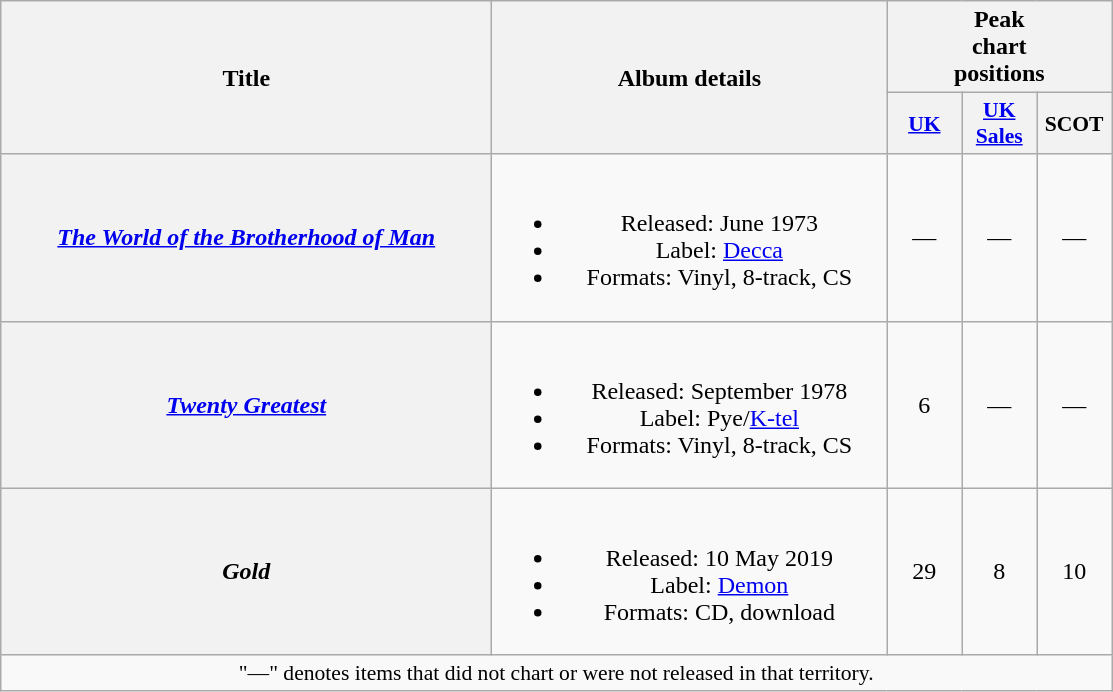<table class="wikitable plainrowheaders" style="text-align:center;">
<tr>
<th scope="col" rowspan="2" style="width:20em;">Title</th>
<th scope="col" rowspan="2" style="width:16em;">Album details</th>
<th scope="col" colspan="3">Peak<br>chart<br>positions</th>
</tr>
<tr>
<th style="width:3em;font-size:90%;"><a href='#'>UK</a><br></th>
<th style="width:3em;font-size:90%;"><a href='#'>UK Sales</a><br></th>
<th style="width:3em;font-size:90%;">SCOT<br></th>
</tr>
<tr>
<th scope="row"><em><a href='#'>The World of the Brotherhood of Man</a></em></th>
<td><br><ul><li>Released: June 1973</li><li>Label: <a href='#'>Decca</a></li><li>Formats: Vinyl, 8-track, CS</li></ul></td>
<td>—</td>
<td>—</td>
<td>—</td>
</tr>
<tr>
<th scope="row"><em><a href='#'>Twenty Greatest</a></em></th>
<td><br><ul><li>Released: September 1978</li><li>Label: Pye/<a href='#'>K-tel</a></li><li>Formats: Vinyl, 8-track, CS</li></ul></td>
<td>6</td>
<td>—</td>
<td>—</td>
</tr>
<tr>
<th scope="row"><em>Gold</em></th>
<td><br><ul><li>Released: 10 May 2019</li><li>Label: <a href='#'>Demon</a></li><li>Formats: CD, download</li></ul></td>
<td>29</td>
<td>8</td>
<td>10</td>
</tr>
<tr>
<td colspan="15" style="font-size:90%">"—" denotes items that did not chart or were not released in that territory.</td>
</tr>
</table>
